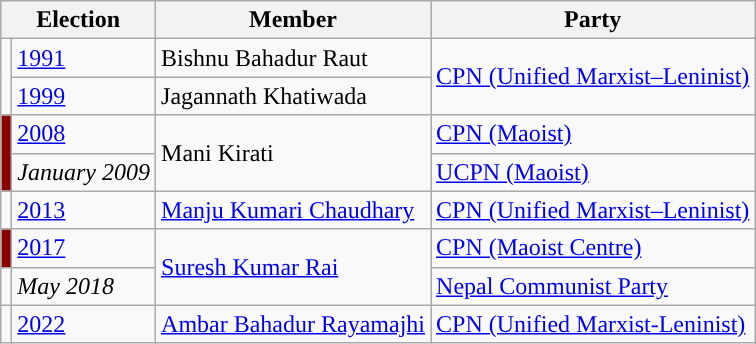<table class="wikitable">
<tr>
<th colspan="2">Election</th>
<th>Member</th>
<th>Party</th>
</tr>
<tr>
<td rowspan="2" style="background-color:"></td>
<td><a href='#'>1991</a></td>
<td>Bishnu Bahadur Raut</td>
<td rowspan="2"><a href='#'>CPN (Unified Marxist–Leninist)</a></td>
</tr>
<tr>
<td><a href='#'>1999</a></td>
<td>Jagannath Khatiwada</td>
</tr>
<tr>
<td rowspan="2" style="background-color:darkred"></td>
<td><a href='#'>2008</a></td>
<td rowspan="2">Mani Kirati</td>
<td><a href='#'>CPN (Maoist)</a></td>
</tr>
<tr>
<td><em>January 2009</em></td>
<td><a href='#'>UCPN (Maoist)</a></td>
</tr>
<tr>
<td style="background-color:"></td>
<td><a href='#'>2013</a></td>
<td><a href='#'>Manju Kumari Chaudhary</a></td>
<td><a href='#'>CPN (Unified Marxist–Leninist)</a></td>
</tr>
<tr>
<td style="background-color:darkred"></td>
<td><a href='#'>2017</a></td>
<td rowspan="2"><a href='#'>Suresh Kumar Rai</a></td>
<td><a href='#'>CPN (Maoist Centre)</a></td>
</tr>
<tr>
<td style="background-color:"></td>
<td><em>May 2018</em></td>
<td><a href='#'>Nepal Communist Party</a></td>
</tr>
<tr>
<td style="background-color:"></td>
<td><a href='#'>2022</a></td>
<td><a href='#'>Ambar Bahadur Rayamajhi</a></td>
<td><a href='#'>CPN (Unified Marxist-Leninist)</a></td>
</tr>
</table>
